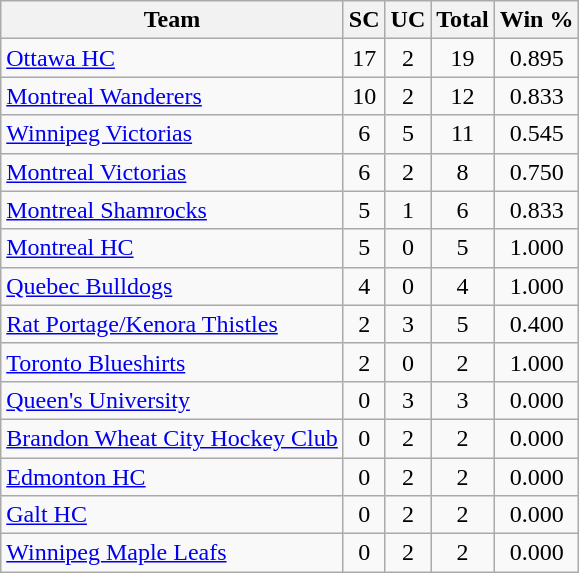<table class="wikitable sortable" border="1">
<tr align="center">
<th>Team</th>
<th>SC</th>
<th>UC</th>
<th>Total</th>
<th>Win %</th>
</tr>
<tr align="center">
<td align="left"><a href='#'>Ottawa HC</a></td>
<td>17</td>
<td>2</td>
<td>19</td>
<td>0.895</td>
</tr>
<tr align="center">
<td align="left"><a href='#'>Montreal Wanderers</a></td>
<td>10</td>
<td>2</td>
<td>12</td>
<td>0.833</td>
</tr>
<tr align="center">
<td align="left"><a href='#'>Winnipeg Victorias</a></td>
<td>6</td>
<td>5</td>
<td>11</td>
<td>0.545</td>
</tr>
<tr align="center">
<td align="left"><a href='#'>Montreal Victorias</a></td>
<td>6</td>
<td>2</td>
<td>8</td>
<td>0.750</td>
</tr>
<tr align="center">
<td align="left"><a href='#'>Montreal Shamrocks</a></td>
<td>5</td>
<td>1</td>
<td>6</td>
<td>0.833</td>
</tr>
<tr align="center">
<td align="left"><a href='#'>Montreal HC</a></td>
<td>5</td>
<td>0</td>
<td>5</td>
<td>1.000</td>
</tr>
<tr align="center">
<td align="left"><a href='#'>Quebec Bulldogs</a></td>
<td>4</td>
<td>0</td>
<td>4</td>
<td>1.000</td>
</tr>
<tr align="center">
<td align="left"><a href='#'>Rat Portage/Kenora Thistles</a></td>
<td>2</td>
<td>3</td>
<td>5</td>
<td>0.400</td>
</tr>
<tr align="center">
<td align="left"><a href='#'>Toronto Blueshirts</a></td>
<td>2</td>
<td>0</td>
<td>2</td>
<td>1.000</td>
</tr>
<tr align="center">
<td align="left"><a href='#'>Queen's University</a></td>
<td>0</td>
<td>3</td>
<td>3</td>
<td>0.000</td>
</tr>
<tr align="center">
<td align="left"><a href='#'>Brandon Wheat City Hockey Club</a></td>
<td>0</td>
<td>2</td>
<td>2</td>
<td>0.000</td>
</tr>
<tr align="center">
<td align="left"><a href='#'>Edmonton HC</a></td>
<td>0</td>
<td>2</td>
<td>2</td>
<td>0.000</td>
</tr>
<tr align="center">
<td align="left"><a href='#'>Galt HC</a></td>
<td>0</td>
<td>2</td>
<td>2</td>
<td>0.000</td>
</tr>
<tr align="center">
<td align="left"><a href='#'>Winnipeg Maple Leafs</a></td>
<td>0</td>
<td>2</td>
<td>2</td>
<td>0.000</td>
</tr>
</table>
